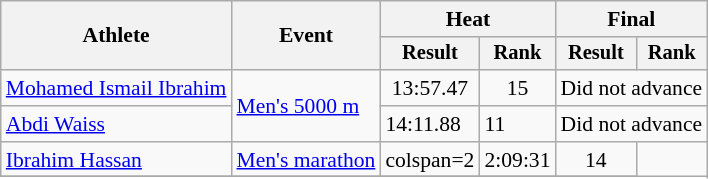<table class="wikitable" style="font-size:90%">
<tr>
<th rowspan="2">Athlete</th>
<th rowspan="2">Event</th>
<th colspan="2">Heat</th>
<th colspan="2">Final</th>
</tr>
<tr style="font-size:95%">
<th>Result</th>
<th>Rank</th>
<th>Result</th>
<th>Rank</th>
</tr>
<tr align=center>
<td align=left><a href='#'>Mohamed Ismail Ibrahim</a></td>
<td align=left rowspan=2><a href='#'>Men's 5000 m</a></td>
<td>13:57.47</td>
<td>15</td>
<td colspan=2>Did not advance</td>
</tr>
<tr>
<td align=left><a href='#'>Abdi Waiss</a></td>
<td>14:11.88</td>
<td>11</td>
<td colspan=2>Did not advance</td>
</tr>
<tr align=center>
<td align=left><a href='#'>Ibrahim Hassan</a></td>
<td align=left><a href='#'>Men's marathon</a></td>
<td>colspan=2 </td>
<td>2:09:31 <strong></strong></td>
<td>14</td>
</tr>
<tr>
</tr>
</table>
